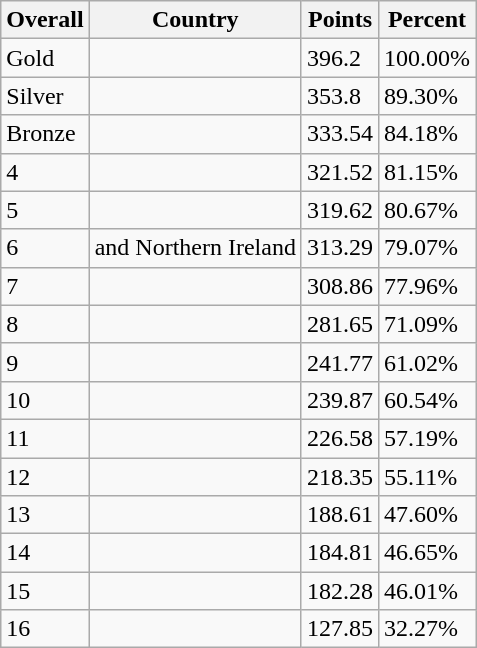<table class="wikitable sortable" style="text-align: left;">
<tr>
<th>Overall</th>
<th>Country</th>
<th>Points</th>
<th>Percent</th>
</tr>
<tr>
<td> Gold</td>
<td></td>
<td>396.2</td>
<td>100.00%</td>
</tr>
<tr>
<td> Silver</td>
<td></td>
<td>353.8</td>
<td>89.30%</td>
</tr>
<tr>
<td> Bronze</td>
<td></td>
<td>333.54</td>
<td>84.18%</td>
</tr>
<tr>
<td>4</td>
<td></td>
<td>321.52</td>
<td>81.15%</td>
</tr>
<tr>
<td>5</td>
<td></td>
<td>319.62</td>
<td>80.67%</td>
</tr>
<tr>
<td>6</td>
<td> and Northern Ireland</td>
<td>313.29</td>
<td>79.07%</td>
</tr>
<tr>
<td>7</td>
<td></td>
<td>308.86</td>
<td>77.96%</td>
</tr>
<tr>
<td>8</td>
<td></td>
<td>281.65</td>
<td>71.09%</td>
</tr>
<tr>
<td>9</td>
<td></td>
<td>241.77</td>
<td>61.02%</td>
</tr>
<tr>
<td>10</td>
<td></td>
<td>239.87</td>
<td>60.54%</td>
</tr>
<tr>
<td>11</td>
<td></td>
<td>226.58</td>
<td>57.19%</td>
</tr>
<tr>
<td>12</td>
<td></td>
<td>218.35</td>
<td>55.11%</td>
</tr>
<tr>
<td>13</td>
<td></td>
<td>188.61</td>
<td>47.60%</td>
</tr>
<tr>
<td>14</td>
<td></td>
<td>184.81</td>
<td>46.65%</td>
</tr>
<tr>
<td>15</td>
<td></td>
<td>182.28</td>
<td>46.01%</td>
</tr>
<tr>
<td>16</td>
<td></td>
<td>127.85</td>
<td>32.27%</td>
</tr>
</table>
